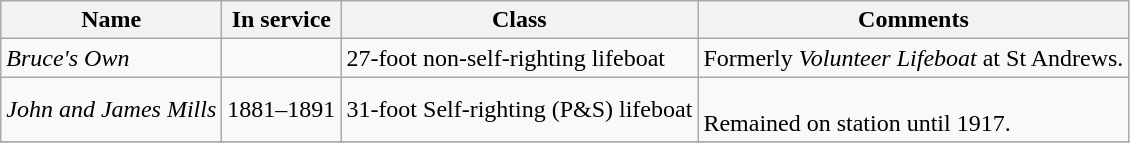<table class="wikitable">
<tr>
<th>Name</th>
<th>In service</th>
<th>Class</th>
<th>Comments</th>
</tr>
<tr>
<td><em>Bruce's Own</em></td>
<td></td>
<td>27-foot non-self-righting lifeboat</td>
<td>Formerly <em>Volunteer Lifeboat</em> at St Andrews.</td>
</tr>
<tr>
<td><em>John and James Mills</em></td>
<td>1881–1891</td>
<td>31-foot Self-righting (P&S) lifeboat</td>
<td><br>Remained on station until 1917.</td>
</tr>
<tr>
</tr>
</table>
